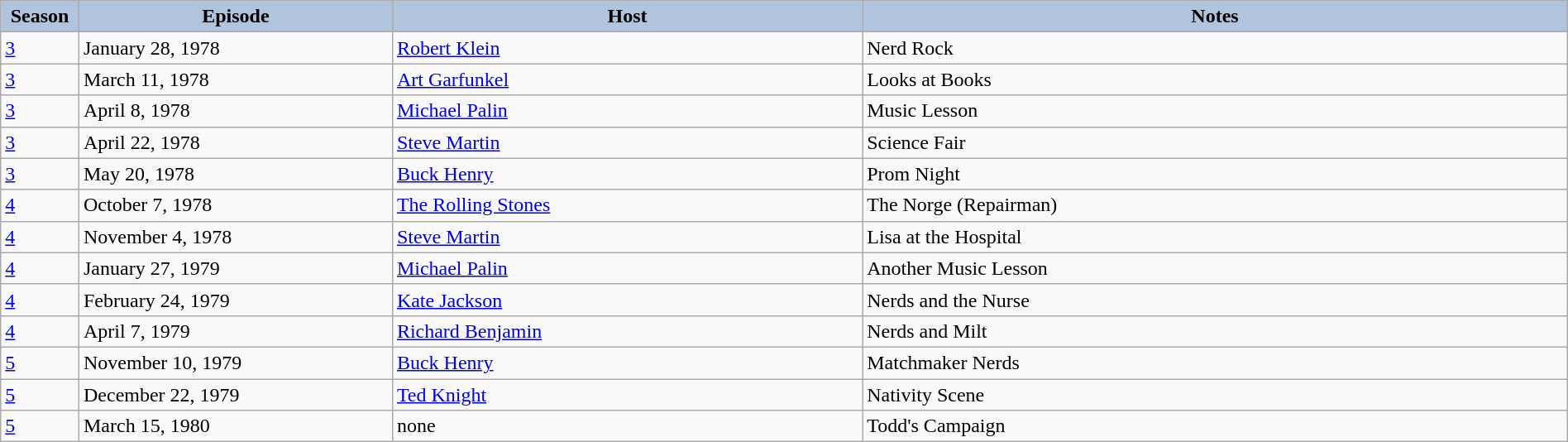<table class="wikitable" style="width:100%;">
<tr>
<th style="background:#B0C4DE;" width="5%">Season</th>
<th style="background:#B0C4DE;" width="20%">Episode</th>
<th style="background:#B0C4DE;" width="30%">Host</th>
<th style="background:#B0C4DE;" width="45%">Notes</th>
</tr>
<tr>
<td><a href='#'>3</a></td>
<td>January 28, 1978</td>
<td><a href='#'>Robert Klein</a></td>
<td>Nerd Rock</td>
</tr>
<tr>
<td><a href='#'>3</a></td>
<td>March 11, 1978</td>
<td><a href='#'>Art Garfunkel</a></td>
<td>Looks at Books</td>
</tr>
<tr>
<td><a href='#'>3</a></td>
<td>April 8, 1978</td>
<td><a href='#'>Michael Palin</a></td>
<td>Music Lesson</td>
</tr>
<tr>
<td><a href='#'>3</a></td>
<td>April 22, 1978</td>
<td><a href='#'>Steve Martin</a></td>
<td>Science Fair</td>
</tr>
<tr>
<td><a href='#'>3</a></td>
<td>May 20, 1978</td>
<td><a href='#'>Buck Henry</a></td>
<td>Prom Night</td>
</tr>
<tr>
<td><a href='#'>4</a></td>
<td>October 7, 1978</td>
<td><a href='#'>The Rolling Stones</a></td>
<td>The Norge (Repairman)</td>
</tr>
<tr>
<td><a href='#'>4</a></td>
<td>November 4, 1978</td>
<td><a href='#'>Steve Martin</a></td>
<td>Lisa at the Hospital</td>
</tr>
<tr>
<td><a href='#'>4</a></td>
<td>January 27, 1979</td>
<td><a href='#'>Michael Palin</a></td>
<td>Another Music Lesson</td>
</tr>
<tr>
<td><a href='#'>4</a></td>
<td>February 24, 1979</td>
<td><a href='#'>Kate Jackson</a></td>
<td>Nerds and the Nurse</td>
</tr>
<tr>
<td><a href='#'>4</a></td>
<td>April 7, 1979</td>
<td><a href='#'>Richard Benjamin</a></td>
<td>Nerds and Milt</td>
</tr>
<tr>
<td><a href='#'>5</a></td>
<td>November 10, 1979</td>
<td><a href='#'>Buck Henry</a></td>
<td>Matchmaker Nerds</td>
</tr>
<tr>
<td><a href='#'>5</a></td>
<td>December 22, 1979</td>
<td><a href='#'>Ted Knight</a></td>
<td>Nativity Scene</td>
</tr>
<tr>
<td><a href='#'>5</a></td>
<td>March 15, 1980</td>
<td>none</td>
<td>Todd's Campaign</td>
</tr>
</table>
